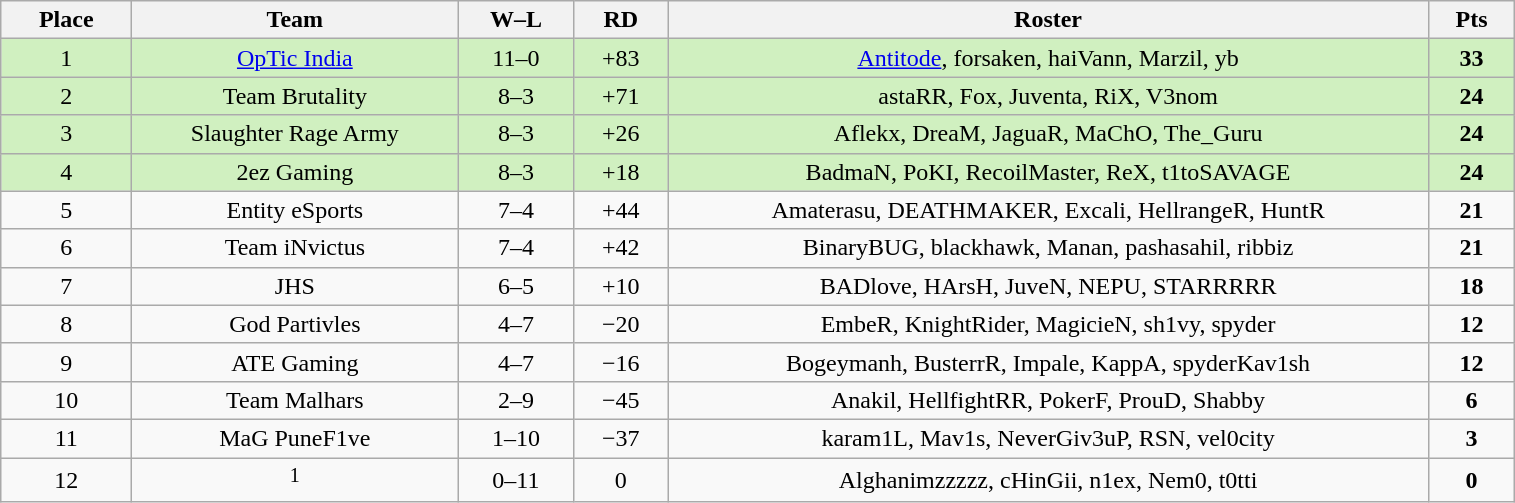<table class="wikitable" style="text-align:center">
<tr>
<th width="80px">Place</th>
<th width="210">Team</th>
<th width="70">W–L</th>
<th width="55">RD</th>
<th width="500px">Roster</th>
<th width="50">Pts</th>
</tr>
<tr style="background: #D0F0C0;">
<td>1</td>
<td><a href='#'>OpTic India</a></td>
<td>11–0</td>
<td>+83</td>
<td><a href='#'>Antitode</a>, forsaken, haiVann, Marzil, yb</td>
<td><strong>33</strong></td>
</tr>
<tr style="background: #D0F0C0;">
<td>2</td>
<td>Team Brutality</td>
<td>8–3</td>
<td>+71</td>
<td>astaRR, Fox, Juventa, RiX, V3nom</td>
<td><strong>24</strong></td>
</tr>
<tr style="background: #D0F0C0;">
<td>3</td>
<td>Slaughter Rage Army</td>
<td>8–3</td>
<td>+26</td>
<td>Aflekx, DreaM, JaguaR, MaChO, The_Guru</td>
<td><strong>24</strong></td>
</tr>
<tr style="background: #D0F0C0;">
<td>4</td>
<td>2ez Gaming</td>
<td>8–3</td>
<td>+18</td>
<td>BadmaN, PoKI, RecoilMaster, ReX, t1toSAVAGE</td>
<td><strong>24</strong></td>
</tr>
<tr>
<td>5</td>
<td>Entity eSports</td>
<td>7–4</td>
<td>+44</td>
<td>Amaterasu, DEATHMAKER, Excali, HellrangeR, HuntR</td>
<td><strong>21</strong></td>
</tr>
<tr>
<td>6</td>
<td>Team iNvictus</td>
<td>7–4</td>
<td>+42</td>
<td>BinaryBUG, blackhawk, Manan, pashasahil, ribbiz</td>
<td><strong>21</strong></td>
</tr>
<tr>
<td>7</td>
<td>JHS</td>
<td>6–5</td>
<td>+10</td>
<td>BADlove, HArsH, JuveN, NEPU, STARRRRR</td>
<td><strong>18</strong></td>
</tr>
<tr>
<td>8</td>
<td>God Partivles</td>
<td>4–7</td>
<td>−20</td>
<td>EmbeR, KnightRider, MagicieN, sh1vy, spyder</td>
<td><strong>12</strong></td>
</tr>
<tr>
<td>9</td>
<td>ATE Gaming</td>
<td>4–7</td>
<td>−16</td>
<td>Bogeymanh, BusterrR, Impale, KappA, spyderKav1sh</td>
<td><strong>12</strong></td>
</tr>
<tr>
<td>10</td>
<td>Team Malhars</td>
<td>2–9</td>
<td>−45</td>
<td>Anakil, HellfightRR, PokerF, ProuD, Shabby</td>
<td><strong>6</strong></td>
</tr>
<tr>
<td>11</td>
<td>MaG PuneF1ve</td>
<td>1–10</td>
<td>−37</td>
<td>karam1L, Mav1s, NeverGiv3uP, RSN, vel0city</td>
<td><strong>3</strong></td>
</tr>
<tr>
<td>12</td>
<td><sup>1</sup></td>
<td>0–11</td>
<td>0</td>
<td>Alghanimzzzzz, cHinGii, n1ex, Nem0, t0tti</td>
<td><strong>0</strong></td>
</tr>
</table>
